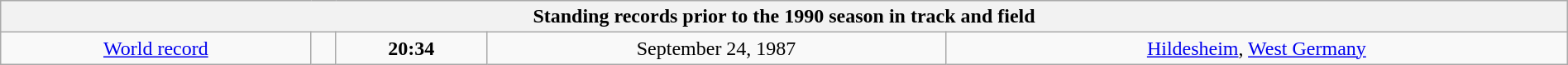<table class="wikitable" style="text-align:center; width:100%">
<tr>
<th colspan="5">Standing records prior to the 1990 season in track and field</th>
</tr>
<tr>
<td><a href='#'>World record</a></td>
<td></td>
<td><strong>20:34</strong></td>
<td>September 24, 1987</td>
<td> <a href='#'>Hildesheim</a>, <a href='#'>West Germany</a></td>
</tr>
</table>
